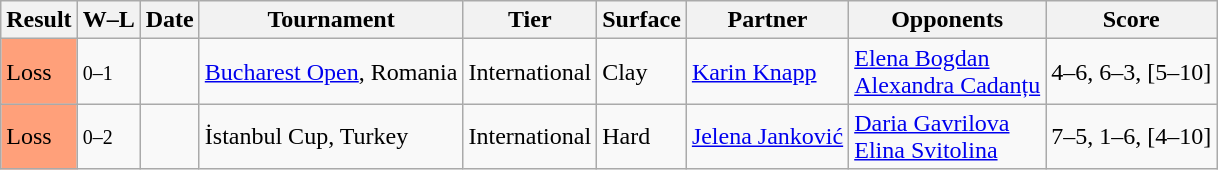<table class="sortable wikitable">
<tr>
<th>Result</th>
<th class="unsortable">W–L</th>
<th>Date</th>
<th>Tournament</th>
<th>Tier</th>
<th>Surface</th>
<th>Partner</th>
<th>Opponents</th>
<th class="unsortable">Score</th>
</tr>
<tr>
<td style="background:#ffa07a;">Loss</td>
<td><small>0–1</small></td>
<td><a href='#'></a></td>
<td><a href='#'>Bucharest Open</a>, Romania</td>
<td>International</td>
<td>Clay</td>
<td> <a href='#'>Karin Knapp</a></td>
<td> <a href='#'>Elena Bogdan</a> <br>  <a href='#'>Alexandra Cadanțu</a></td>
<td>4–6, 6–3, [5–10]</td>
</tr>
<tr>
<td style="background:#ffa07a;">Loss</td>
<td><small>0–2</small></td>
<td><a href='#'></a></td>
<td>İstanbul Cup, Turkey</td>
<td>International</td>
<td>Hard</td>
<td> <a href='#'>Jelena Janković</a></td>
<td> <a href='#'>Daria Gavrilova</a> <br>  <a href='#'>Elina Svitolina</a></td>
<td>7–5, 1–6, [4–10]</td>
</tr>
</table>
